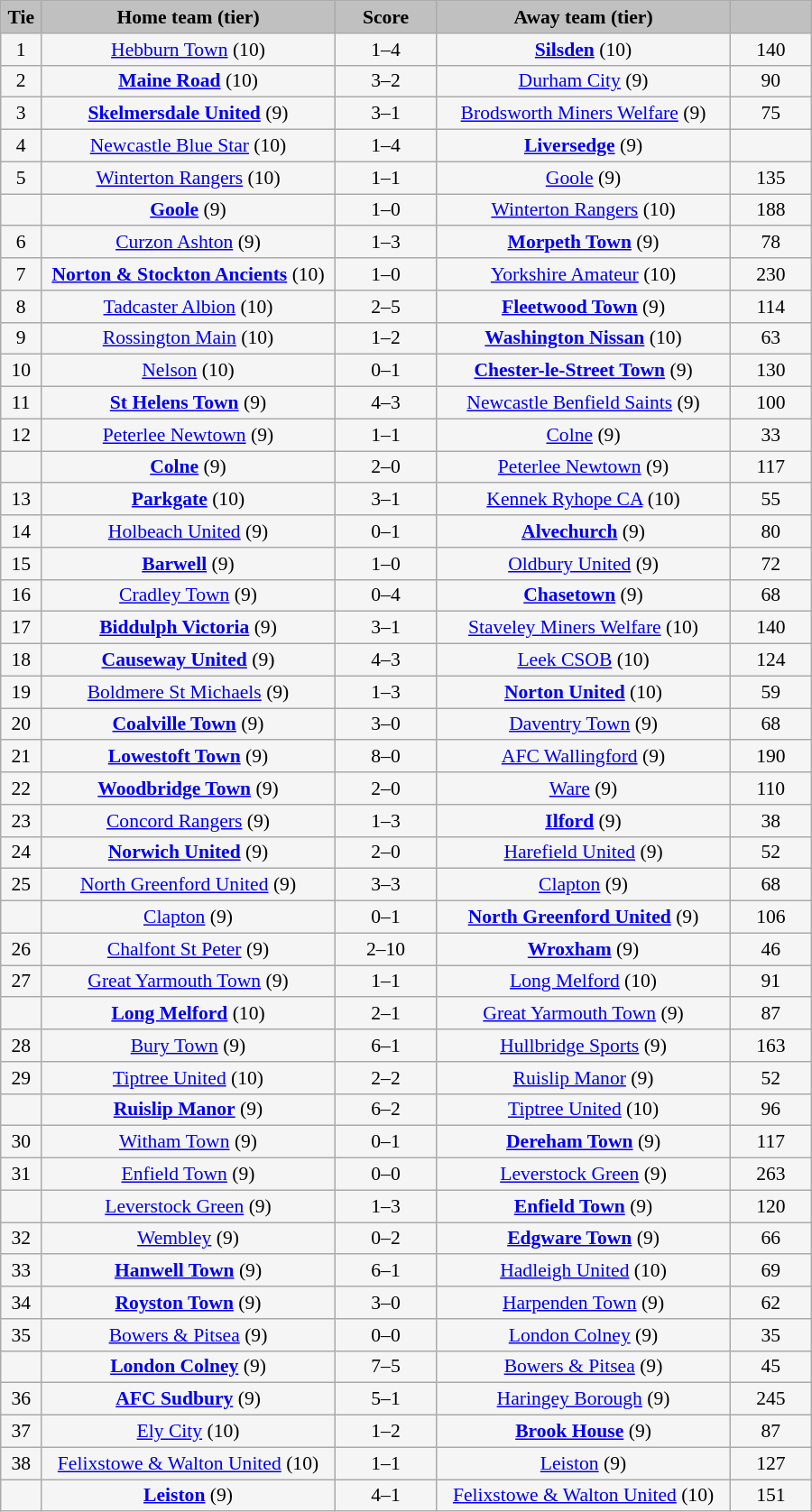<table class="wikitable" style="width: 600px; background:WhiteSmoke; text-align:center; font-size:90%">
<tr>
<td scope="col" style="width:  5.00%; background:silver;"><strong>Tie</strong></td>
<td scope="col" style="width: 36.25%; background:silver;"><strong>Home team (tier)</strong></td>
<td scope="col" style="width: 12.50%; background:silver;"><strong>Score</strong></td>
<td scope="col" style="width: 36.25%; background:silver;"><strong>Away team (tier)</strong></td>
<td scope="col" style="width: 10.00%; background:silver;"><strong></strong></td>
</tr>
<tr>
<td>1</td>
<td><a href='#'>Hebburn Town</a> (10)</td>
<td>1–4</td>
<td><strong><a href='#'>Silsden</a></strong> (10)</td>
<td>140</td>
</tr>
<tr>
<td>2</td>
<td><strong><a href='#'>Maine Road</a></strong> (10)</td>
<td>3–2</td>
<td><a href='#'>Durham City</a> (9)</td>
<td>90</td>
</tr>
<tr>
<td>3</td>
<td><strong><a href='#'>Skelmersdale United</a></strong> (9)</td>
<td>3–1</td>
<td><a href='#'>Brodsworth Miners Welfare</a> (9)</td>
<td>75</td>
</tr>
<tr>
<td>4</td>
<td><a href='#'>Newcastle Blue Star</a> (10)</td>
<td>1–4</td>
<td><strong><a href='#'>Liversedge</a></strong> (9)</td>
<td></td>
</tr>
<tr>
<td>5</td>
<td><a href='#'>Winterton Rangers</a> (10)</td>
<td>1–1</td>
<td><a href='#'>Goole</a> (9)</td>
<td>135</td>
</tr>
<tr>
<td><em></em></td>
<td><strong><a href='#'>Goole</a></strong> (9)</td>
<td>1–0</td>
<td><a href='#'>Winterton Rangers</a> (10)</td>
<td>188</td>
</tr>
<tr>
<td>6</td>
<td><a href='#'>Curzon Ashton</a> (9)</td>
<td>1–3</td>
<td><strong><a href='#'>Morpeth Town</a></strong> (9)</td>
<td>78</td>
</tr>
<tr>
<td>7</td>
<td><strong><a href='#'>Norton & Stockton Ancients</a></strong> (10)</td>
<td>1–0</td>
<td><a href='#'>Yorkshire Amateur</a> (10)</td>
<td>230</td>
</tr>
<tr>
<td>8</td>
<td><a href='#'>Tadcaster Albion</a> (10)</td>
<td>2–5</td>
<td><strong><a href='#'>Fleetwood Town</a></strong> (9)</td>
<td>114</td>
</tr>
<tr>
<td>9</td>
<td><a href='#'>Rossington Main</a> (10)</td>
<td>1–2</td>
<td><strong><a href='#'>Washington Nissan</a></strong> (10)</td>
<td>63</td>
</tr>
<tr>
<td>10</td>
<td><a href='#'>Nelson</a> (10)</td>
<td>0–1</td>
<td><strong><a href='#'>Chester-le-Street Town</a></strong> (9)</td>
<td>130</td>
</tr>
<tr>
<td>11</td>
<td><strong><a href='#'>St Helens Town</a></strong> (9)</td>
<td>4–3</td>
<td><a href='#'>Newcastle Benfield Saints</a> (9)</td>
<td>100</td>
</tr>
<tr>
<td>12</td>
<td><a href='#'>Peterlee Newtown</a> (9)</td>
<td>1–1</td>
<td><a href='#'>Colne</a> (9)</td>
<td>33</td>
</tr>
<tr>
<td><em></em></td>
<td><strong><a href='#'>Colne</a></strong> (9)</td>
<td>2–0</td>
<td><a href='#'>Peterlee Newtown</a> (9)</td>
<td>117</td>
</tr>
<tr>
<td>13</td>
<td><strong><a href='#'>Parkgate</a></strong> (10)</td>
<td>3–1</td>
<td><a href='#'>Kennek Ryhope CA</a> (10)</td>
<td>55</td>
</tr>
<tr>
<td>14</td>
<td><a href='#'>Holbeach United</a> (9)</td>
<td>0–1</td>
<td><strong><a href='#'>Alvechurch</a></strong> (9)</td>
<td>80</td>
</tr>
<tr>
<td>15</td>
<td><strong><a href='#'>Barwell</a></strong> (9)</td>
<td>1–0</td>
<td><a href='#'>Oldbury United</a> (9)</td>
<td>72</td>
</tr>
<tr>
<td>16</td>
<td><a href='#'>Cradley Town</a> (9)</td>
<td>0–4</td>
<td><strong><a href='#'>Chasetown</a></strong> (9)</td>
<td>68</td>
</tr>
<tr>
<td>17</td>
<td><strong><a href='#'>Biddulph Victoria</a></strong> (9)</td>
<td>3–1</td>
<td><a href='#'>Staveley Miners Welfare</a> (10)</td>
<td>140</td>
</tr>
<tr>
<td>18</td>
<td><strong><a href='#'>Causeway United</a></strong> (9)</td>
<td>4–3</td>
<td><a href='#'>Leek CSOB</a> (10)</td>
<td>124</td>
</tr>
<tr>
<td>19</td>
<td><a href='#'>Boldmere St Michaels</a> (9)</td>
<td>1–3</td>
<td><strong><a href='#'>Norton United</a></strong> (10)</td>
<td>59</td>
</tr>
<tr>
<td>20</td>
<td><strong><a href='#'>Coalville Town</a></strong> (9)</td>
<td>3–0</td>
<td><a href='#'>Daventry Town</a> (9)</td>
<td>68</td>
</tr>
<tr>
<td>21</td>
<td><strong><a href='#'>Lowestoft Town</a></strong> (9)</td>
<td>8–0</td>
<td><a href='#'>AFC Wallingford</a> (9)</td>
<td>190</td>
</tr>
<tr>
<td>22</td>
<td><strong><a href='#'>Woodbridge Town</a></strong> (9)</td>
<td>2–0</td>
<td><a href='#'>Ware</a> (9)</td>
<td>110</td>
</tr>
<tr>
<td>23</td>
<td><a href='#'>Concord Rangers</a> (9)</td>
<td>1–3</td>
<td><strong><a href='#'>Ilford</a></strong> (9)</td>
<td>38</td>
</tr>
<tr>
<td>24</td>
<td><strong><a href='#'>Norwich United</a></strong> (9)</td>
<td>2–0</td>
<td><a href='#'>Harefield United</a> (9)</td>
<td>52</td>
</tr>
<tr>
<td>25</td>
<td><a href='#'>North Greenford United</a> (9)</td>
<td>3–3</td>
<td><a href='#'>Clapton</a> (9)</td>
<td>68</td>
</tr>
<tr>
<td><em></em></td>
<td><a href='#'>Clapton</a> (9)</td>
<td>0–1</td>
<td><strong><a href='#'>North Greenford United</a></strong> (9)</td>
<td>106</td>
</tr>
<tr>
<td>26</td>
<td><a href='#'>Chalfont St Peter</a> (9)</td>
<td>2–10</td>
<td><strong><a href='#'>Wroxham</a></strong> (9)</td>
<td>46</td>
</tr>
<tr>
<td>27</td>
<td><a href='#'>Great Yarmouth Town</a> (9)</td>
<td>1–1</td>
<td><a href='#'>Long Melford</a> (10)</td>
<td>91</td>
</tr>
<tr>
<td><em></em></td>
<td><strong><a href='#'>Long Melford</a></strong> (10)</td>
<td>2–1</td>
<td><a href='#'>Great Yarmouth Town</a> (9)</td>
<td>87</td>
</tr>
<tr>
<td>28</td>
<td><a href='#'>Bury Town</a> (9)</td>
<td>6–1</td>
<td><a href='#'>Hullbridge Sports</a> (9)</td>
<td>163</td>
</tr>
<tr>
<td>29</td>
<td><a href='#'>Tiptree United</a> (10)</td>
<td>2–2</td>
<td><a href='#'>Ruislip Manor</a> (9)</td>
<td>52</td>
</tr>
<tr>
<td><em></em></td>
<td><strong><a href='#'>Ruislip Manor</a></strong> (9)</td>
<td>6–2</td>
<td><a href='#'>Tiptree United</a> (10)</td>
<td>96</td>
</tr>
<tr>
<td>30</td>
<td><a href='#'>Witham Town</a> (9)</td>
<td>0–1</td>
<td><strong><a href='#'>Dereham Town</a></strong> (9)</td>
<td>117</td>
</tr>
<tr>
<td>31</td>
<td><a href='#'>Enfield Town</a> (9)</td>
<td>0–0</td>
<td><a href='#'>Leverstock Green</a> (9)</td>
<td>263</td>
</tr>
<tr>
<td><em></em></td>
<td><a href='#'>Leverstock Green</a> (9)</td>
<td>1–3</td>
<td><strong><a href='#'>Enfield Town</a></strong> (9)</td>
<td>120</td>
</tr>
<tr>
<td>32</td>
<td><a href='#'>Wembley</a> (9)</td>
<td>0–2</td>
<td><strong><a href='#'>Edgware Town</a></strong> (9)</td>
<td>66</td>
</tr>
<tr>
<td>33</td>
<td><strong><a href='#'>Hanwell Town</a></strong> (9)</td>
<td>6–1</td>
<td><a href='#'>Hadleigh United</a> (10)</td>
<td>69</td>
</tr>
<tr>
<td>34</td>
<td><strong><a href='#'>Royston Town</a></strong> (9)</td>
<td>3–0</td>
<td><a href='#'>Harpenden Town</a> (9)</td>
<td>62</td>
</tr>
<tr>
<td>35</td>
<td><a href='#'>Bowers & Pitsea</a> (9)</td>
<td>0–0</td>
<td><a href='#'>London Colney</a> (9)</td>
<td>35</td>
</tr>
<tr>
<td><em></em></td>
<td><strong><a href='#'>London Colney</a></strong> (9)</td>
<td>7–5</td>
<td><a href='#'>Bowers & Pitsea</a> (9)</td>
<td>45</td>
</tr>
<tr>
<td>36</td>
<td><strong><a href='#'>AFC Sudbury</a></strong> (9)</td>
<td>5–1</td>
<td><a href='#'>Haringey Borough</a> (9)</td>
<td>245</td>
</tr>
<tr>
<td>37</td>
<td><a href='#'>Ely City</a> (10)</td>
<td>1–2</td>
<td><strong><a href='#'>Brook House</a></strong> (9)</td>
<td>87</td>
</tr>
<tr>
<td>38</td>
<td><a href='#'>Felixstowe & Walton United</a> (10)</td>
<td>1–1</td>
<td><a href='#'>Leiston</a> (9)</td>
<td>127</td>
</tr>
<tr>
<td><em></em></td>
<td><strong><a href='#'>Leiston</a></strong> (9)</td>
<td>4–1</td>
<td><a href='#'>Felixstowe & Walton United</a> (10)</td>
<td>151</td>
</tr>
</table>
